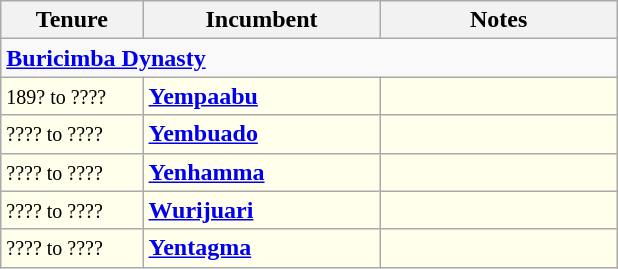<table class="wikitable">
<tr align=left>
<th width="18%">Tenure</th>
<th width="30%">Incumbent</th>
<th width="30%">Notes</th>
</tr>
<tr>
<td colspan="3"><strong><a href='#'>Buricimba Dynasty</a></strong></td>
</tr>
<tr valign=top bgcolor="#ffffec">
<td><small>189? to ????</small></td>
<td><strong><a href='#'>Yempaabu</a></strong></td>
<td></td>
</tr>
<tr valign=top bgcolor="#ffffec">
<td><small>???? to ????</small></td>
<td><strong><a href='#'>Yembuado</a></strong></td>
<td></td>
</tr>
<tr valign=top bgcolor="#ffffec">
<td><small>???? to ????</small></td>
<td><strong><a href='#'>Yenhamma</a></strong></td>
<td></td>
</tr>
<tr valign=top bgcolor="#ffffec">
<td><small>???? to ????</small></td>
<td><strong><a href='#'>Wurijuari</a></strong></td>
<td></td>
</tr>
<tr valign=top bgcolor="#ffffec">
<td><small>???? to ????</small></td>
<td><strong><a href='#'>Yentagma</a></strong></td>
<td></td>
</tr>
</table>
